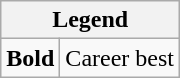<table class="wikitable">
<tr>
<th colspan="2">Legend</th>
</tr>
<tr>
<td><strong>Bold</strong></td>
<td>Career best</td>
</tr>
</table>
